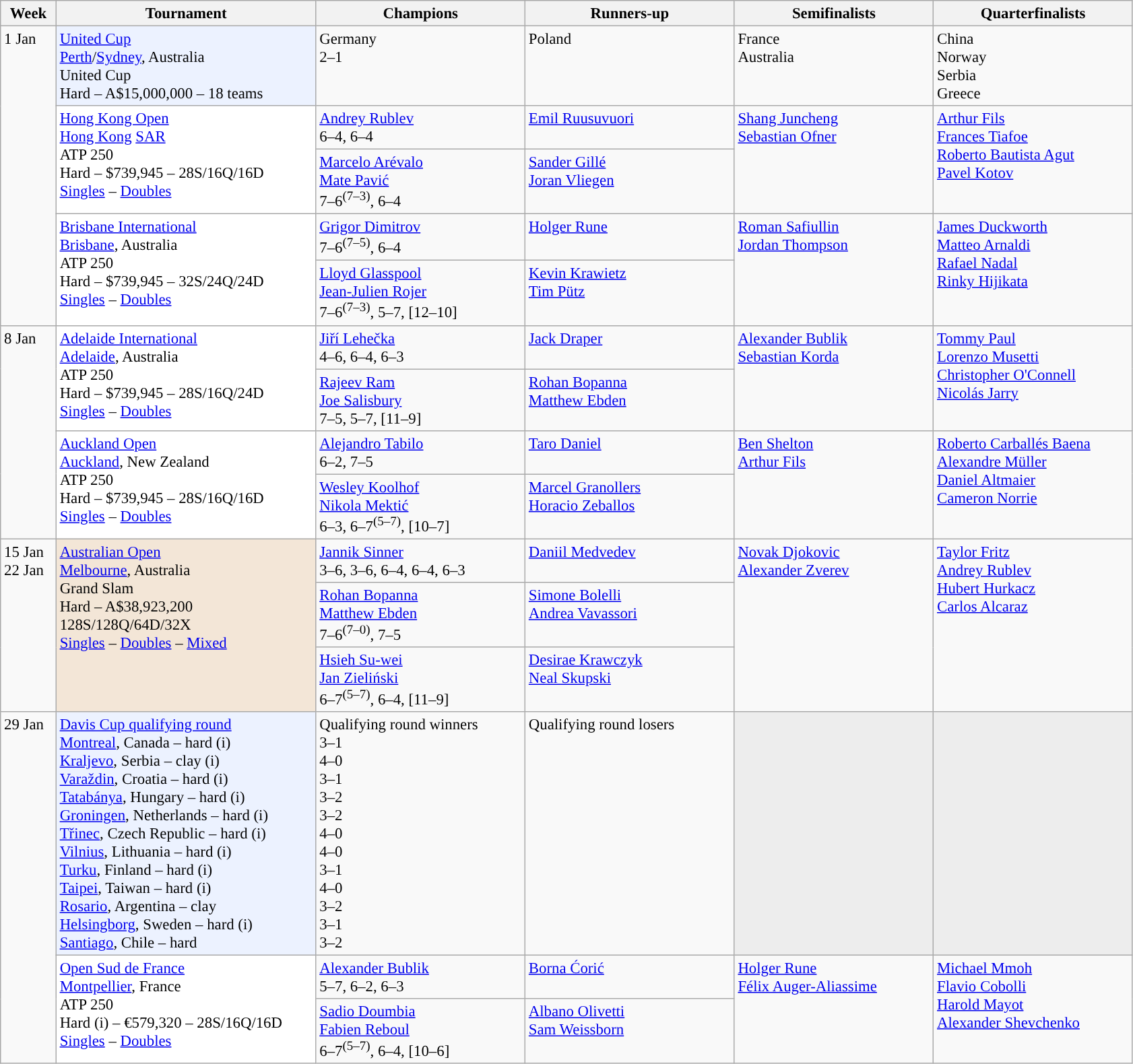<table class=wikitable style=font-size:95%>
<tr>
<th style="width:48px;">Week</th>
<th style="width:250px;">Tournament</th>
<th style="width:200px;">Champions</th>
<th style="width:200px;">Runners-up</th>
<th style="width:190px;">Semifinalists</th>
<th style="width:190px;">Quarterfinalists</th>
</tr>
<tr style="vertical-align:top">
<td rowspan=5>1 Jan</td>
<td style="background:#ecf2ff;"><a href='#'>United Cup</a><br><a href='#'>Perth</a>/<a href='#'>Sydney</a>, Australia<br>United Cup<br>Hard – A$15,000,000 – 18 teams</td>
<td> Germany<br>2–1</td>
<td> Poland</td>
<td> France<br> Australia</td>
<td> China<br> Norway<br> Serbia<br> Greece</td>
</tr>
<tr style="vertical-align:top">
<td style="background:#fff;" rowspan=2><a href='#'>Hong Kong Open</a><br><a href='#'>Hong Kong</a> <a href='#'>SAR</a><br>ATP 250<br>Hard – $739,945 – 28S/16Q/16D<br><a href='#'>Singles</a> – <a href='#'>Doubles</a></td>
<td> <a href='#'>Andrey Rublev</a><br>6–4, 6–4</td>
<td> <a href='#'>Emil Ruusuvuori</a></td>
<td rowspan=2> <a href='#'>Shang Juncheng</a><br> <a href='#'>Sebastian Ofner</a></td>
<td rowspan=2> <a href='#'>Arthur Fils</a><br> <a href='#'>Frances Tiafoe</a><br> <a href='#'>Roberto Bautista Agut</a><br> <a href='#'>Pavel Kotov</a></td>
</tr>
<tr style="vertical-align:top">
<td> <a href='#'>Marcelo Arévalo</a><br> <a href='#'>Mate Pavić</a><br> 7–6<sup>(7–3)</sup>, 6–4</td>
<td> <a href='#'>Sander Gillé</a><br> <a href='#'>Joran Vliegen</a></td>
</tr>
<tr style="vertical-align:top">
<td style="background:#fff;" rowspan=2><a href='#'>Brisbane International</a><br><a href='#'>Brisbane</a>, Australia<br>ATP 250<br>Hard – $739,945 – 32S/24Q/24D<br><a href='#'>Singles</a> – <a href='#'>Doubles</a></td>
<td> <a href='#'>Grigor Dimitrov</a><br>7–6<sup>(7–5)</sup>, 6–4</td>
<td> <a href='#'>Holger Rune</a></td>
<td rowspan=2> <a href='#'>Roman Safiullin</a><br> <a href='#'>Jordan Thompson</a></td>
<td rowspan=2> <a href='#'>James Duckworth</a><br> <a href='#'>Matteo Arnaldi</a><br> <a href='#'>Rafael Nadal</a><br> <a href='#'>Rinky Hijikata</a></td>
</tr>
<tr style="vertical-align:top">
<td> <a href='#'>Lloyd Glasspool</a><br> <a href='#'>Jean-Julien Rojer</a><br>7–6<sup>(7–3)</sup>, 5–7, [12–10]</td>
<td> <a href='#'>Kevin Krawietz</a><br> <a href='#'>Tim Pütz</a></td>
</tr>
<tr style="vertical-align:top">
<td rowspan=4>8 Jan</td>
<td rowspan=2 style="background:#fff;"><a href='#'>Adelaide International</a><br><a href='#'>Adelaide</a>, Australia<br>ATP 250<br>Hard – $739,945 – 28S/16Q/24D<br><a href='#'>Singles</a> – <a href='#'>Doubles</a></td>
<td> <a href='#'>Jiří Lehečka</a><br>4–6, 6–4, 6–3</td>
<td> <a href='#'>Jack Draper</a></td>
<td rowspan=2> <a href='#'>Alexander Bublik</a><br> <a href='#'>Sebastian Korda</a></td>
<td rowspan=2> <a href='#'>Tommy Paul</a><br> <a href='#'>Lorenzo Musetti</a><br> <a href='#'>Christopher O'Connell</a><br> <a href='#'>Nicolás Jarry</a></td>
</tr>
<tr style="vertical-align:top">
<td> <a href='#'>Rajeev Ram</a><br> <a href='#'>Joe Salisbury</a><br>7–5, 5–7, [11–9]</td>
<td> <a href='#'>Rohan Bopanna</a><br> <a href='#'>Matthew Ebden</a></td>
</tr>
<tr style="vertical-align:top">
<td rowspan=2 style="background:#fff;"><a href='#'>Auckland Open</a><br><a href='#'>Auckland</a>, New Zealand<br>ATP 250<br>Hard – $739,945 – 28S/16Q/16D<br><a href='#'>Singles</a> – <a href='#'>Doubles</a></td>
<td align=left> <a href='#'>Alejandro Tabilo</a><br>6–2, 7–5</td>
<td> <a href='#'>Taro Daniel</a></td>
<td rowspan=2> <a href='#'>Ben Shelton</a><br> <a href='#'>Arthur Fils</a></td>
<td rowspan=2> <a href='#'>Roberto Carballés Baena</a><br> <a href='#'>Alexandre Müller</a><br> <a href='#'>Daniel Altmaier</a><br> <a href='#'>Cameron Norrie</a></td>
</tr>
<tr style="vertical-align:top">
<td> <a href='#'>Wesley Koolhof</a><br> <a href='#'>Nikola Mektić</a><br>6–3, 6–7<sup>(5–7)</sup>, [10–7]</td>
<td> <a href='#'>Marcel Granollers</a><br> <a href='#'>Horacio Zeballos</a></td>
</tr>
<tr style="vertical-align:top">
<td rowspan=3>15 Jan<br>22 Jan</td>
<td style="background:#f3e6d7;" rowspan=3><a href='#'>Australian Open</a><br><a href='#'>Melbourne</a>, Australia<br>Grand Slam<br>Hard – A$38,923,200<br>128S/128Q/64D/32X<br><a href='#'>Singles</a> – <a href='#'>Doubles</a> – <a href='#'>Mixed</a></td>
<td> <a href='#'>Jannik Sinner</a><br>3–6, 3–6, 6–4, 6–4, 6–3</td>
<td> <a href='#'>Daniil Medvedev</a></td>
<td rowspan=3> <a href='#'>Novak Djokovic</a><br> <a href='#'>Alexander Zverev</a></td>
<td rowspan="3"> <a href='#'>Taylor Fritz</a><br> <a href='#'>Andrey Rublev</a><br> <a href='#'>Hubert Hurkacz</a><br>  <a href='#'>Carlos Alcaraz</a></td>
</tr>
<tr style="vertical-align:top">
<td> <a href='#'>Rohan Bopanna</a><br> <a href='#'>Matthew Ebden</a><br>7–6<sup>(7–0)</sup>, 7–5</td>
<td> <a href='#'>Simone Bolelli</a><br> <a href='#'>Andrea Vavassori</a></td>
</tr>
<tr style="vertical-align:top">
<td> <a href='#'>Hsieh Su-wei</a><br> <a href='#'>Jan Zieliński</a><br>6–7<sup>(5–7)</sup>, 6–4, [11–9]</td>
<td> <a href='#'>Desirae Krawczyk</a><br> <a href='#'>Neal Skupski</a></td>
</tr>
<tr style="vertical-align:top">
<td rowspan=3>29 Jan</td>
<td style="background:#ECF2FF;"><a href='#'>Davis Cup qualifying round</a> <br> <a href='#'>Montreal</a>, Canada – hard (i) <br> <a href='#'>Kraljevo</a>, Serbia – clay (i) <br> <a href='#'>Varaždin</a>, Croatia – hard (i) <br> <a href='#'>Tatabánya</a>, Hungary – hard (i) <br> <a href='#'>Groningen</a>, Netherlands – hard (i) <br> <a href='#'>Třinec</a>, Czech Republic – hard (i) <br> <a href='#'>Vilnius</a>, Lithuania – hard (i) <br> <a href='#'>Turku</a>, Finland – hard (i) <br> <a href='#'>Taipei</a>, Taiwan – hard (i) <br> <a href='#'>Rosario</a>, Argentina – clay <br> <a href='#'>Helsingborg</a>, Sweden – hard (i) <br> <a href='#'>Santiago</a>, Chile – hard</td>
<td>Qualifying round winners <br>  3–1 <br>  4–0 <br> 3–1 <br>  3–2 <br>  3–2 <br>  4–0 <br>  4–0 <br> 3–1 <br>  4–0 <br>  3–2 <br>  3–1 <br>  3–2 <br></td>
<td>Qualifying round losers <br>  <br>  <br>  <br>  <br>  <br>  <br>  <br>  <br>  <br>  <br>  <br>  <br></td>
<td style="background:#ededed;"></td>
<td style="background:#ededed;"></td>
</tr>
<tr style="vertical-align:top">
<td rowspan=2 style="background:#fff;"><a href='#'>Open Sud de France</a><br><a href='#'>Montpellier</a>, France<br>ATP 250<br>Hard (i) – €579,320 – 28S/16Q/16D<br><a href='#'>Singles</a> – <a href='#'>Doubles</a></td>
<td> <a href='#'>Alexander Bublik</a><br>5–7, 6–2, 6–3</td>
<td> <a href='#'>Borna Ćorić</a></td>
<td rowspan=2> <a href='#'>Holger Rune</a> <br>  <a href='#'>Félix Auger-Aliassime</a></td>
<td rowspan=2> <a href='#'>Michael Mmoh</a><br>  <a href='#'>Flavio Cobolli</a><br> <a href='#'>Harold Mayot</a> <br> <a href='#'>Alexander Shevchenko</a></td>
</tr>
<tr style="vertical-align:top">
<td> <a href='#'>Sadio Doumbia</a> <br>  <a href='#'>Fabien Reboul</a> <br> 6–7<sup>(5–7)</sup>, 6–4, [10–6]</td>
<td> <a href='#'>Albano Olivetti</a><br> <a href='#'>Sam Weissborn</a></td>
</tr>
</table>
